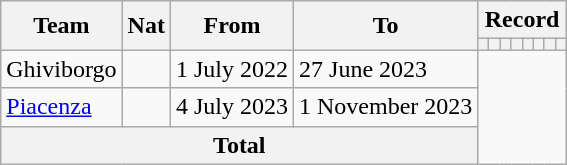<table class="wikitable" style="text-align: center">
<tr>
<th rowspan="2">Team</th>
<th rowspan="2">Nat</th>
<th rowspan="2">From</th>
<th rowspan="2">To</th>
<th colspan="8">Record</th>
</tr>
<tr>
<th></th>
<th></th>
<th></th>
<th></th>
<th></th>
<th></th>
<th></th>
<th></th>
</tr>
<tr>
<td align=left>Ghiviborgo</td>
<td></td>
<td align=left>1 July 2022</td>
<td align=left>27 June 2023<br></td>
</tr>
<tr>
<td align=left><a href='#'>Piacenza</a></td>
<td></td>
<td align=left>4 July 2023</td>
<td align=left>1 November 2023<br></td>
</tr>
<tr>
<th colspan="4">Total<br></th>
</tr>
</table>
